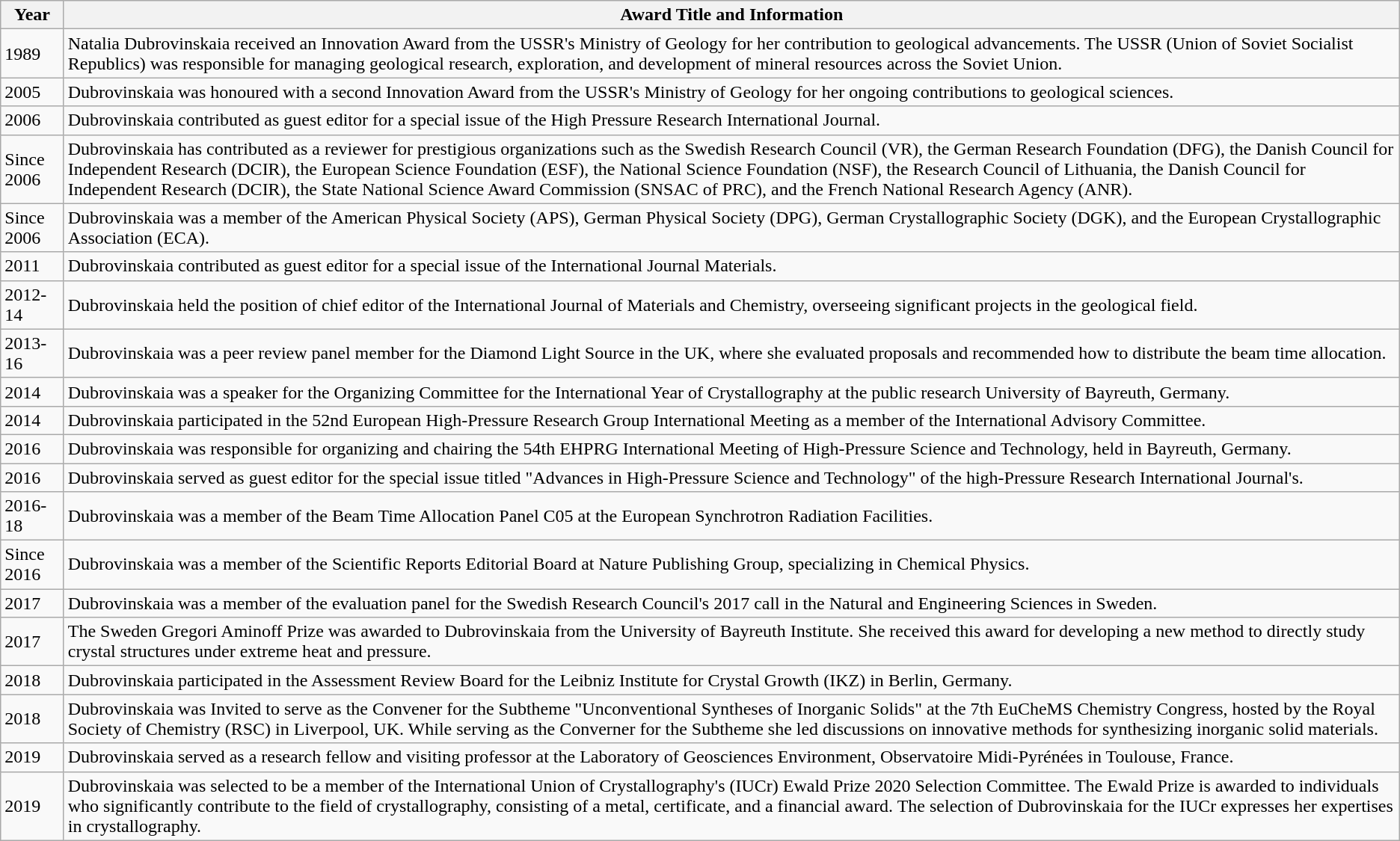<table class="wikitable">
<tr>
<th>Year</th>
<th>Award Title and Information</th>
</tr>
<tr>
<td>1989</td>
<td>Natalia Dubrovinskaia received an Innovation Award from the USSR's Ministry of Geology for her contribution to geological advancements. The USSR (Union of Soviet Socialist Republics) was responsible for managing geological research, exploration, and development of mineral resources across the Soviet Union.</td>
</tr>
<tr>
<td>2005</td>
<td>Dubrovinskaia was honoured with a second Innovation Award from the USSR's Ministry of Geology for her ongoing contributions to geological sciences.</td>
</tr>
<tr>
<td>2006</td>
<td>Dubrovinskaia contributed as guest editor for a special issue of the High Pressure Research International Journal.</td>
</tr>
<tr>
<td>Since 2006</td>
<td>Dubrovinskaia has contributed as a reviewer for prestigious organizations such as the Swedish Research Council (VR), the German Research Foundation (DFG), the Danish Council for Independent Research (DCIR), the European Science Foundation (ESF), the National Science Foundation (NSF), the Research Council of Lithuania, the Danish Council for Independent Research (DCIR), the State National Science Award Commission (SNSAC of PRC), and the French National Research Agency (ANR).</td>
</tr>
<tr>
<td>Since 2006</td>
<td>Dubrovinskaia was a member of the American Physical Society (APS), German Physical Society (DPG), German Crystallographic Society (DGK), and the European Crystallographic Association (ECA).</td>
</tr>
<tr>
<td>2011</td>
<td>Dubrovinskaia contributed as guest editor for a special issue of the International Journal Materials.</td>
</tr>
<tr>
<td>2012-14</td>
<td>Dubrovinskaia held the position of chief editor of the International Journal of Materials and Chemistry, overseeing significant projects in the geological field.</td>
</tr>
<tr>
<td>2013-16</td>
<td>Dubrovinskaia was a peer review panel member for the Diamond Light Source in the UK, where she evaluated proposals and recommended how to distribute the beam time allocation.</td>
</tr>
<tr>
<td>2014</td>
<td>Dubrovinskaia was a speaker for the Organizing Committee for the International Year of Crystallography at the public research University of Bayreuth, Germany.</td>
</tr>
<tr>
<td>2014</td>
<td>Dubrovinskaia participated in the 52nd European High-Pressure Research Group International Meeting as a member of the International Advisory Committee.</td>
</tr>
<tr>
<td>2016</td>
<td>Dubrovinskaia was responsible for organizing and chairing the 54th EHPRG International Meeting of High-Pressure Science and Technology, held in Bayreuth, Germany.</td>
</tr>
<tr>
<td>2016</td>
<td>Dubrovinskaia served as guest editor for the special issue titled "Advances in High-Pressure Science and Technology" of the high-Pressure Research International Journal's.</td>
</tr>
<tr>
<td>2016-18</td>
<td>Dubrovinskaia was a member of the Beam Time Allocation Panel C05 at the European Synchrotron Radiation Facilities.</td>
</tr>
<tr>
<td>Since 2016</td>
<td>Dubrovinskaia was a member of the Scientific Reports Editorial Board at Nature Publishing Group, specializing in Chemical Physics.</td>
</tr>
<tr>
<td>2017</td>
<td>Dubrovinskaia was a member of the evaluation panel for the Swedish Research Council's 2017 call in the Natural and Engineering Sciences in Sweden.</td>
</tr>
<tr>
<td>2017</td>
<td>The Sweden Gregori Aminoff Prize was awarded to Dubrovinskaia from the University of Bayreuth Institute. She received this award for developing a new method to directly study crystal structures under extreme heat and pressure.</td>
</tr>
<tr>
<td>2018</td>
<td>Dubrovinskaia participated in the Assessment Review Board for the Leibniz Institute for Crystal Growth (IKZ) in Berlin, Germany.</td>
</tr>
<tr>
<td>2018</td>
<td>Dubrovinskaia was Invited to serve as the Convener for the Subtheme "Unconventional Syntheses of Inorganic Solids" at the 7th EuCheMS Chemistry Congress, hosted by the Royal Society of Chemistry (RSC) in Liverpool, UK. While serving as the Converner for the Subtheme she led discussions on innovative methods for synthesizing inorganic solid materials.</td>
</tr>
<tr>
<td>2019</td>
<td>Dubrovinskaia served as a research fellow and visiting professor at the Laboratory of Geosciences Environment, Observatoire Midi-Pyrénées in Toulouse, France.</td>
</tr>
<tr>
<td>2019</td>
<td>Dubrovinskaia was selected to be a member of the International Union of Crystallography's (IUCr) Ewald Prize 2020 Selection Committee. The Ewald Prize is awarded to individuals who significantly contribute to the field of crystallography, consisting of a metal, certificate, and a financial award. The selection of Dubrovinskaia for the IUCr expresses her expertises in crystallography.</td>
</tr>
</table>
